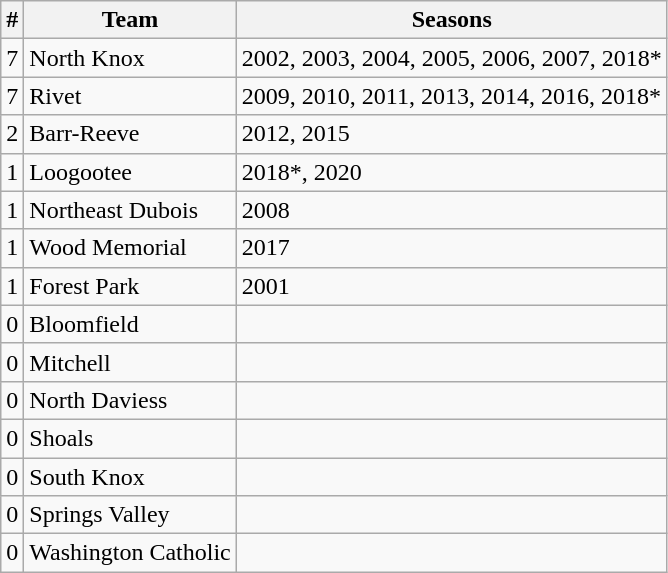<table class="wikitable" style=>
<tr>
<th>#</th>
<th>Team</th>
<th>Seasons</th>
</tr>
<tr>
<td>7</td>
<td>North Knox</td>
<td>2002, 2003, 2004, 2005, 2006, 2007, 2018*</td>
</tr>
<tr>
<td>7</td>
<td>Rivet</td>
<td>2009, 2010, 2011, 2013, 2014, 2016, 2018*</td>
</tr>
<tr>
<td>2</td>
<td>Barr-Reeve</td>
<td>2012, 2015</td>
</tr>
<tr>
<td>1</td>
<td>Loogootee</td>
<td>2018*, 2020</td>
</tr>
<tr>
<td>1</td>
<td>Northeast Dubois</td>
<td>2008</td>
</tr>
<tr>
<td>1</td>
<td>Wood Memorial</td>
<td>2017</td>
</tr>
<tr>
<td>1</td>
<td>Forest Park</td>
<td>2001</td>
</tr>
<tr>
<td>0</td>
<td>Bloomfield</td>
<td></td>
</tr>
<tr>
<td>0</td>
<td>Mitchell</td>
<td></td>
</tr>
<tr>
<td>0</td>
<td>North Daviess</td>
<td></td>
</tr>
<tr>
<td>0</td>
<td>Shoals</td>
<td></td>
</tr>
<tr>
<td>0</td>
<td>South Knox</td>
<td></td>
</tr>
<tr>
<td>0</td>
<td>Springs Valley</td>
<td></td>
</tr>
<tr>
<td>0</td>
<td>Washington Catholic</td>
<td></td>
</tr>
</table>
